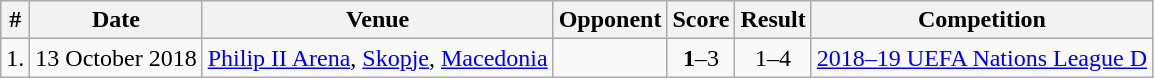<table class="wikitable">
<tr>
<th>#</th>
<th>Date</th>
<th>Venue</th>
<th>Opponent</th>
<th>Score</th>
<th>Result</th>
<th>Competition</th>
</tr>
<tr>
<td>1.</td>
<td>13 October 2018</td>
<td><a href='#'>Philip II Arena</a>, <a href='#'>Skopje</a>, <a href='#'>Macedonia</a></td>
<td></td>
<td align=center><strong>1</strong>–3</td>
<td align=center>1–4</td>
<td><a href='#'>2018–19 UEFA Nations League D</a></td>
</tr>
</table>
